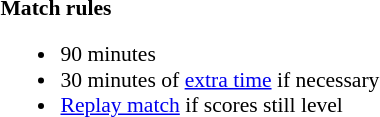<table width=100% style="font-size: 90%">
<tr>
<td width=50% valign=top><br><strong>Match rules</strong><ul><li>90 minutes</li><li>30 minutes of <a href='#'>extra time</a> if necessary</li><li><a href='#'>Replay match</a> if scores still level</li></ul></td>
</tr>
</table>
